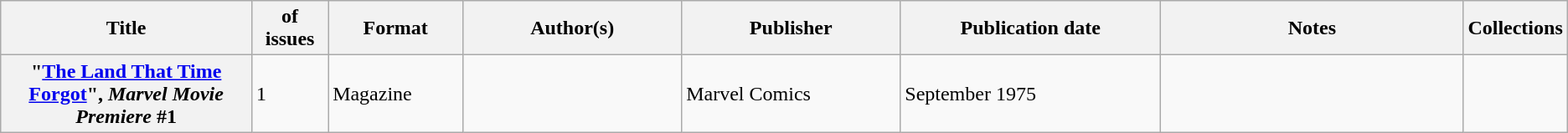<table class="wikitable">
<tr>
<th>Title</th>
<th style="width:40pt"> of issues</th>
<th style="width:75pt">Format</th>
<th style="width:125pt">Author(s)</th>
<th style="width:125pt">Publisher</th>
<th style="width:150pt">Publication date</th>
<th style="width:175pt">Notes</th>
<th>Collections</th>
</tr>
<tr>
<th>"<a href='#'>The Land That Time Forgot</a>", <em>Marvel Movie Premiere</em> #1</th>
<td>1</td>
<td>Magazine</td>
<td></td>
<td>Marvel Comics</td>
<td>September 1975</td>
<td></td>
<td></td>
</tr>
</table>
